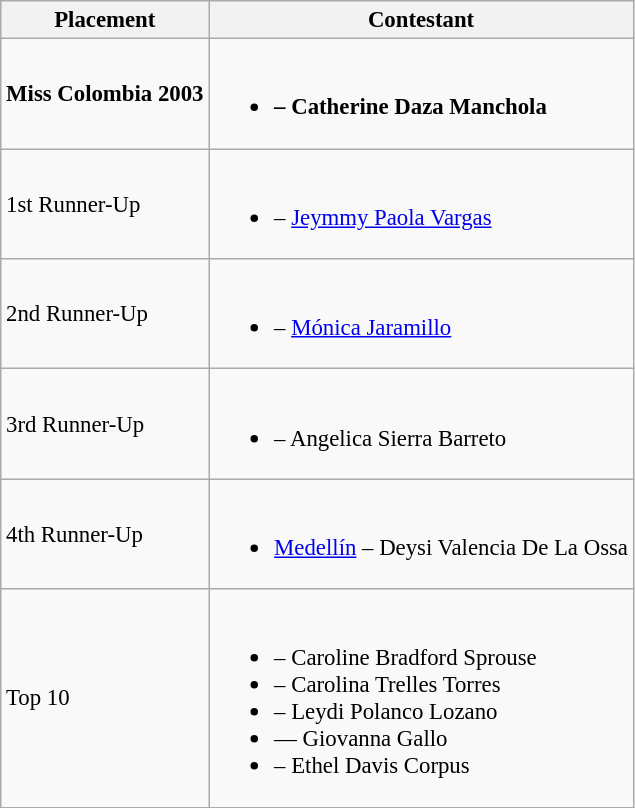<table class="wikitable sortable" style="font-size:95%;">
<tr>
<th>Placement</th>
<th>Contestant</th>
</tr>
<tr>
<td><strong>Miss Colombia 2003</strong></td>
<td><br><ul><li><strong> – Catherine Daza Manchola</strong></li></ul></td>
</tr>
<tr>
<td>1st Runner-Up</td>
<td><br><ul><li> – <a href='#'>Jeymmy Paola Vargas</a></li></ul></td>
</tr>
<tr>
<td>2nd Runner-Up</td>
<td><br><ul><li> – <a href='#'>Mónica Jaramillo</a></li></ul></td>
</tr>
<tr>
<td>3rd Runner-Up</td>
<td><br><ul><li> – Angelica Sierra Barreto</li></ul></td>
</tr>
<tr>
<td>4th Runner-Up</td>
<td><br><ul><li> <a href='#'>Medellín</a> – Deysi Valencia De La Ossa</li></ul></td>
</tr>
<tr>
<td>Top 10</td>
<td><br><ul><li> – Caroline Bradford Sprouse</li><li> – Carolina Trelles Torres</li><li> – Leydi Polanco Lozano</li><li> — Giovanna Gallo</li><li> – Ethel Davis Corpus</li></ul></td>
</tr>
</table>
